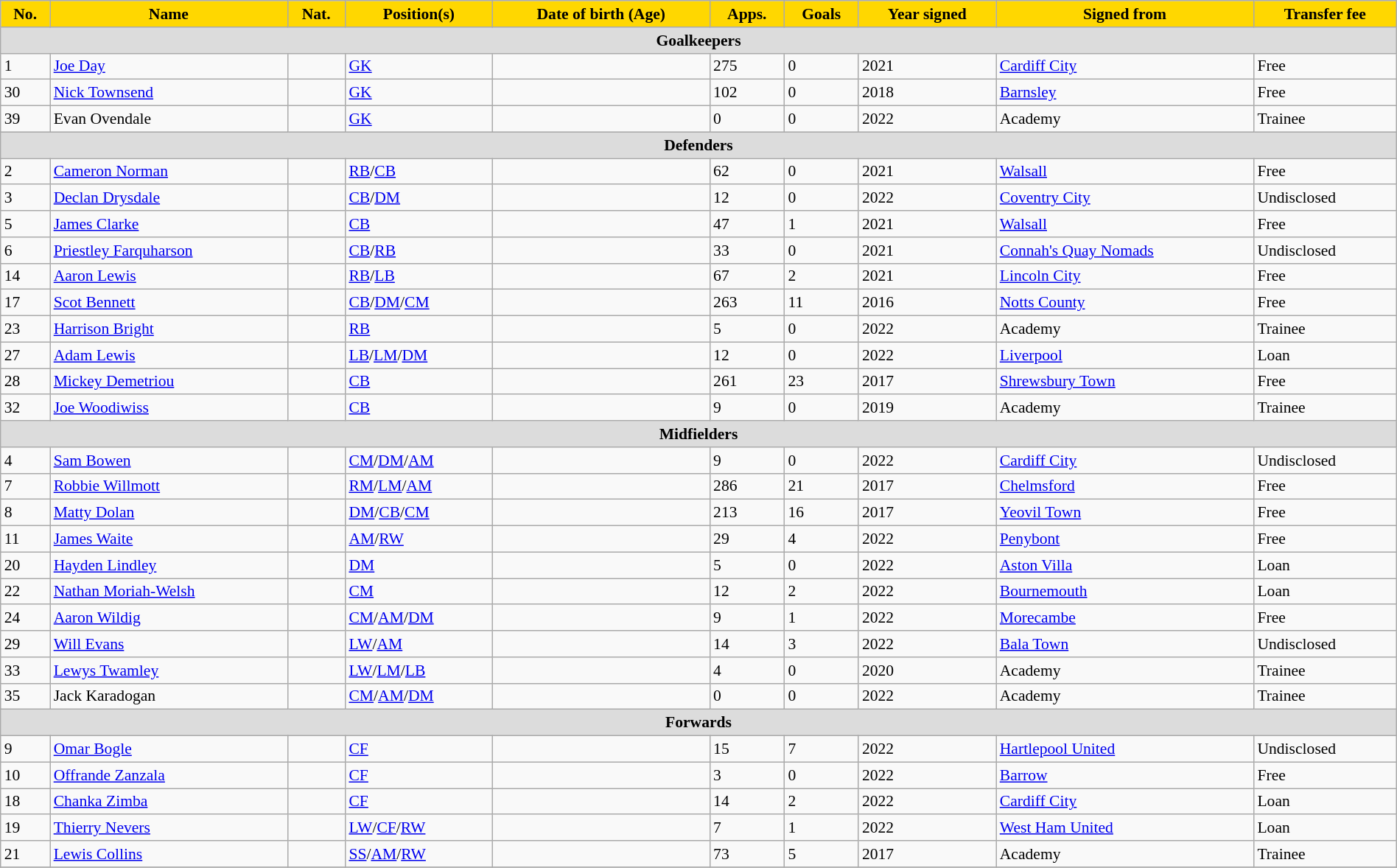<table class="wikitable" style="font-size:90%;width:100%">
<tr>
<th style="background:#FFD700;color:black">No.</th>
<th style="background:#FFD700;color:black">Name</th>
<th style="background:#FFD700;color:black">Nat.</th>
<th style="background:#FFD700;color:black">Position(s)</th>
<th style="background:#FFD700;color:black">Date of birth (Age)</th>
<th style="background:#FFD700;color:black">Apps.</th>
<th style="background:#FFD700;color:black">Goals</th>
<th style="background:#FFD700;color:black">Year signed</th>
<th style="background:#FFD700;color:black">Signed from</th>
<th style="background:#FFD700;color:black">Transfer fee</th>
</tr>
<tr>
<th colspan=11 style="background:#dcdcdc">Goalkeepers</th>
</tr>
<tr>
<td>1</td>
<td><a href='#'>Joe Day</a></td>
<td></td>
<td><a href='#'>GK</a></td>
<td></td>
<td>275</td>
<td>0</td>
<td>2021</td>
<td> <a href='#'>Cardiff City</a></td>
<td>Free</td>
</tr>
<tr>
<td>30</td>
<td><a href='#'>Nick Townsend</a></td>
<td></td>
<td><a href='#'>GK</a></td>
<td></td>
<td>102</td>
<td>0</td>
<td>2018</td>
<td> <a href='#'>Barnsley</a></td>
<td>Free</td>
</tr>
<tr>
<td>39</td>
<td>Evan Ovendale</td>
<td></td>
<td><a href='#'>GK</a></td>
<td></td>
<td>0</td>
<td>0</td>
<td>2022</td>
<td>Academy</td>
<td>Trainee</td>
</tr>
<tr>
<th colspan=11 style="background:#dcdcdc">Defenders</th>
</tr>
<tr>
<td>2</td>
<td><a href='#'>Cameron Norman</a></td>
<td></td>
<td><a href='#'>RB</a>/<a href='#'>CB</a></td>
<td></td>
<td>62</td>
<td>0</td>
<td>2021</td>
<td> <a href='#'>Walsall</a></td>
<td>Free</td>
</tr>
<tr>
<td>3</td>
<td><a href='#'>Declan Drysdale</a></td>
<td></td>
<td><a href='#'>CB</a>/<a href='#'>DM</a></td>
<td></td>
<td>12</td>
<td>0</td>
<td>2022</td>
<td> <a href='#'>Coventry City</a></td>
<td>Undisclosed</td>
</tr>
<tr>
<td>5</td>
<td><a href='#'>James Clarke</a></td>
<td></td>
<td><a href='#'>CB</a></td>
<td></td>
<td>47</td>
<td>1</td>
<td>2021</td>
<td> <a href='#'>Walsall</a></td>
<td>Free</td>
</tr>
<tr>
<td>6</td>
<td><a href='#'>Priestley Farquharson</a></td>
<td></td>
<td><a href='#'>CB</a>/<a href='#'>RB</a></td>
<td></td>
<td>33</td>
<td>0</td>
<td>2021</td>
<td> <a href='#'>Connah's Quay Nomads</a></td>
<td>Undisclosed</td>
</tr>
<tr>
<td>14</td>
<td><a href='#'>Aaron Lewis</a></td>
<td></td>
<td><a href='#'>RB</a>/<a href='#'>LB</a></td>
<td></td>
<td>67</td>
<td>2</td>
<td>2021</td>
<td> <a href='#'>Lincoln City</a></td>
<td>Free</td>
</tr>
<tr>
<td>17</td>
<td><a href='#'>Scot Bennett</a></td>
<td></td>
<td><a href='#'>CB</a>/<a href='#'>DM</a>/<a href='#'>CM</a></td>
<td></td>
<td>263</td>
<td>11</td>
<td>2016</td>
<td> <a href='#'>Notts County</a></td>
<td>Free</td>
</tr>
<tr>
<td>23</td>
<td><a href='#'>Harrison Bright</a></td>
<td></td>
<td><a href='#'>RB</a></td>
<td></td>
<td>5</td>
<td>0</td>
<td>2022</td>
<td>Academy</td>
<td>Trainee</td>
</tr>
<tr>
<td>27</td>
<td><a href='#'>Adam Lewis</a></td>
<td></td>
<td><a href='#'>LB</a>/<a href='#'>LM</a>/<a href='#'>DM</a></td>
<td></td>
<td>12</td>
<td>0</td>
<td>2022</td>
<td> <a href='#'>Liverpool</a></td>
<td>Loan</td>
</tr>
<tr>
<td>28</td>
<td><a href='#'>Mickey Demetriou</a></td>
<td></td>
<td><a href='#'>CB</a></td>
<td></td>
<td>261</td>
<td>23</td>
<td>2017</td>
<td> <a href='#'>Shrewsbury Town</a></td>
<td>Free</td>
</tr>
<tr>
<td>32</td>
<td><a href='#'>Joe Woodiwiss</a></td>
<td></td>
<td><a href='#'>CB</a></td>
<td></td>
<td>9</td>
<td>0</td>
<td>2019</td>
<td>Academy</td>
<td>Trainee</td>
</tr>
<tr>
<th colspan=11 style="background:#dcdcdc">Midfielders</th>
</tr>
<tr>
<td>4</td>
<td><a href='#'>Sam Bowen</a></td>
<td></td>
<td><a href='#'>CM</a>/<a href='#'>DM</a>/<a href='#'>AM</a></td>
<td></td>
<td>9</td>
<td>0</td>
<td>2022</td>
<td> <a href='#'>Cardiff City</a></td>
<td>Undisclosed</td>
</tr>
<tr>
<td>7</td>
<td><a href='#'>Robbie Willmott</a></td>
<td></td>
<td><a href='#'>RM</a>/<a href='#'>LM</a>/<a href='#'>AM</a></td>
<td></td>
<td>286</td>
<td>21</td>
<td>2017</td>
<td> <a href='#'>Chelmsford</a></td>
<td>Free</td>
</tr>
<tr>
<td>8</td>
<td><a href='#'>Matty Dolan</a></td>
<td></td>
<td><a href='#'>DM</a>/<a href='#'>CB</a>/<a href='#'>CM</a></td>
<td></td>
<td>213</td>
<td>16</td>
<td>2017</td>
<td> <a href='#'>Yeovil Town</a></td>
<td>Free</td>
</tr>
<tr>
<td>11</td>
<td><a href='#'>James Waite</a></td>
<td></td>
<td><a href='#'>AM</a>/<a href='#'>RW</a></td>
<td></td>
<td>29</td>
<td>4</td>
<td>2022</td>
<td> <a href='#'>Penybont</a></td>
<td>Free</td>
</tr>
<tr>
<td>20</td>
<td><a href='#'>Hayden Lindley</a></td>
<td></td>
<td><a href='#'>DM</a></td>
<td></td>
<td>5</td>
<td>0</td>
<td>2022</td>
<td> <a href='#'>Aston Villa</a></td>
<td>Loan</td>
</tr>
<tr>
<td>22</td>
<td><a href='#'>Nathan Moriah-Welsh</a></td>
<td></td>
<td><a href='#'>CM</a></td>
<td></td>
<td>12</td>
<td>2</td>
<td>2022</td>
<td> <a href='#'>Bournemouth</a></td>
<td>Loan</td>
</tr>
<tr>
<td>24</td>
<td><a href='#'>Aaron Wildig</a></td>
<td></td>
<td><a href='#'>CM</a>/<a href='#'>AM</a>/<a href='#'>DM</a></td>
<td></td>
<td>9</td>
<td>1</td>
<td>2022</td>
<td> <a href='#'>Morecambe</a></td>
<td>Free</td>
</tr>
<tr>
<td>29</td>
<td><a href='#'>Will Evans</a></td>
<td></td>
<td><a href='#'>LW</a>/<a href='#'>AM</a></td>
<td></td>
<td>14</td>
<td>3</td>
<td>2022</td>
<td> <a href='#'>Bala Town</a></td>
<td>Undisclosed</td>
</tr>
<tr>
<td>33</td>
<td><a href='#'>Lewys Twamley</a></td>
<td></td>
<td><a href='#'>LW</a>/<a href='#'>LM</a>/<a href='#'>LB</a></td>
<td></td>
<td>4</td>
<td>0</td>
<td>2020</td>
<td>Academy</td>
<td>Trainee</td>
</tr>
<tr>
<td>35</td>
<td>Jack Karadogan</td>
<td></td>
<td><a href='#'>CM</a>/<a href='#'>AM</a>/<a href='#'>DM</a></td>
<td></td>
<td>0</td>
<td>0</td>
<td>2022</td>
<td>Academy</td>
<td>Trainee</td>
</tr>
<tr>
<th colspan=11 style="background:#dcdcdc">Forwards</th>
</tr>
<tr>
<td>9</td>
<td><a href='#'>Omar Bogle</a></td>
<td></td>
<td><a href='#'>CF</a></td>
<td></td>
<td>15</td>
<td>7</td>
<td>2022</td>
<td> <a href='#'>Hartlepool United</a></td>
<td>Undisclosed</td>
</tr>
<tr>
<td>10</td>
<td><a href='#'>Offrande Zanzala</a></td>
<td></td>
<td><a href='#'>CF</a></td>
<td></td>
<td>3</td>
<td>0</td>
<td>2022</td>
<td> <a href='#'>Barrow</a></td>
<td>Free</td>
</tr>
<tr>
<td>18</td>
<td><a href='#'>Chanka Zimba</a></td>
<td></td>
<td><a href='#'>CF</a></td>
<td></td>
<td>14</td>
<td>2</td>
<td>2022</td>
<td> <a href='#'>Cardiff City</a></td>
<td>Loan</td>
</tr>
<tr>
<td>19</td>
<td><a href='#'>Thierry Nevers</a></td>
<td></td>
<td><a href='#'>LW</a>/<a href='#'>CF</a>/<a href='#'>RW</a></td>
<td></td>
<td>7</td>
<td>1</td>
<td>2022</td>
<td> <a href='#'>West Ham United</a></td>
<td>Loan</td>
</tr>
<tr>
<td>21</td>
<td><a href='#'>Lewis Collins</a></td>
<td></td>
<td><a href='#'>SS</a>/<a href='#'>AM</a>/<a href='#'>RW</a></td>
<td></td>
<td>73</td>
<td>5</td>
<td>2017</td>
<td>Academy</td>
<td>Trainee</td>
</tr>
<tr>
</tr>
</table>
